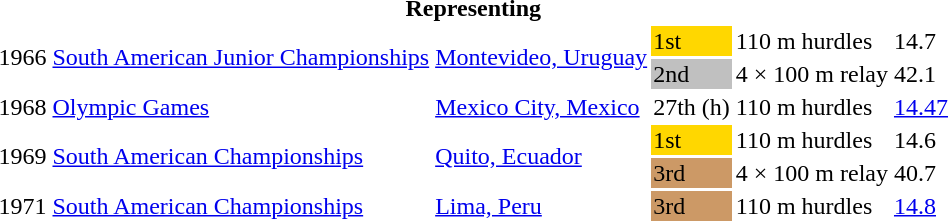<table>
<tr>
<th colspan="6">Representing </th>
</tr>
<tr>
<td rowspan=2>1966</td>
<td rowspan=2><a href='#'>South American Junior Championships</a></td>
<td rowspan=2><a href='#'>Montevideo, Uruguay</a></td>
<td bgcolor=gold>1st</td>
<td>110 m hurdles</td>
<td>14.7</td>
</tr>
<tr>
<td bgcolor=silver>2nd</td>
<td>4 × 100 m relay</td>
<td>42.1</td>
</tr>
<tr>
<td>1968</td>
<td><a href='#'>Olympic Games</a></td>
<td><a href='#'>Mexico City, Mexico</a></td>
<td>27th (h)</td>
<td>110 m hurdles</td>
<td><a href='#'>14.47</a></td>
</tr>
<tr>
<td rowspan=2>1969</td>
<td rowspan=2><a href='#'>South American Championships</a></td>
<td rowspan=2><a href='#'>Quito, Ecuador</a></td>
<td bgcolor=gold>1st</td>
<td>110 m hurdles</td>
<td>14.6</td>
</tr>
<tr>
<td bgcolor=cc9966>3rd</td>
<td>4 × 100 m relay</td>
<td>40.7</td>
</tr>
<tr>
<td>1971</td>
<td><a href='#'>South American Championships</a></td>
<td><a href='#'>Lima, Peru</a></td>
<td bgcolor=cc9966>3rd</td>
<td>110 m hurdles</td>
<td><a href='#'>14.8</a></td>
</tr>
</table>
